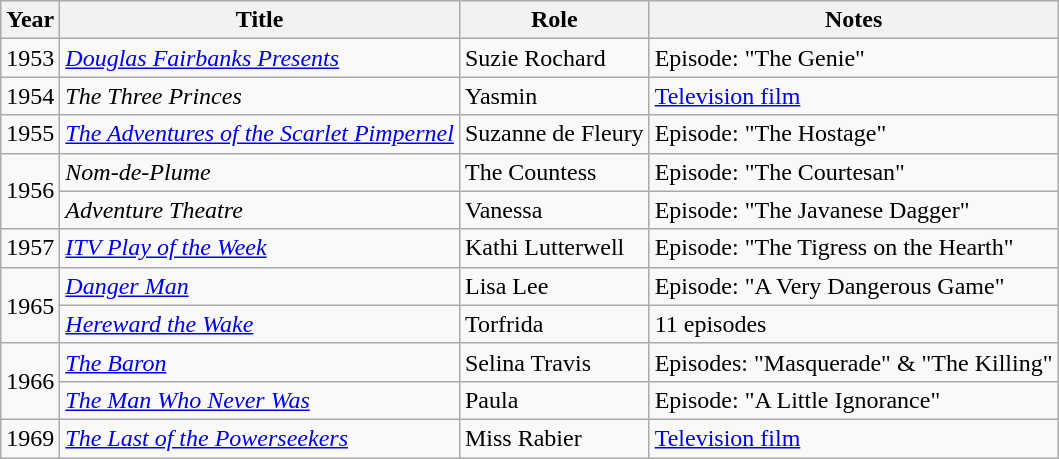<table class="wikitable">
<tr>
<th>Year</th>
<th>Title</th>
<th>Role</th>
<th>Notes</th>
</tr>
<tr>
<td>1953</td>
<td><em><a href='#'>Douglas Fairbanks Presents</a></em></td>
<td>Suzie Rochard</td>
<td>Episode: "The Genie"</td>
</tr>
<tr>
<td>1954</td>
<td><em>The Three Princes</em></td>
<td>Yasmin</td>
<td><a href='#'>Television film</a></td>
</tr>
<tr>
<td>1955</td>
<td><em><a href='#'>The Adventures of the Scarlet Pimpernel</a></em></td>
<td>Suzanne de Fleury</td>
<td>Episode: "The Hostage"</td>
</tr>
<tr>
<td rowspan="2">1956</td>
<td><em>Nom-de-Plume</em></td>
<td>The Countess</td>
<td>Episode: "The Courtesan"</td>
</tr>
<tr>
<td><em>Adventure Theatre</em></td>
<td>Vanessa</td>
<td>Episode: "The Javanese Dagger"</td>
</tr>
<tr>
<td>1957</td>
<td><em><a href='#'>ITV Play of the Week</a></em></td>
<td>Kathi Lutterwell</td>
<td>Episode: "The Tigress on the Hearth"</td>
</tr>
<tr>
<td rowspan="2">1965</td>
<td><em><a href='#'>Danger Man</a></em></td>
<td>Lisa Lee</td>
<td>Episode: "A Very Dangerous Game"</td>
</tr>
<tr>
<td><a href='#'><em>Hereward the Wake</em></a></td>
<td>Torfrida</td>
<td>11 episodes</td>
</tr>
<tr>
<td rowspan="2">1966</td>
<td><a href='#'><em>The Baron</em></a></td>
<td>Selina Travis</td>
<td>Episodes: "Masquerade" & "The Killing"</td>
</tr>
<tr>
<td><a href='#'><em>The Man Who Never Was</em></a></td>
<td>Paula</td>
<td>Episode: "A Little Ignorance"</td>
</tr>
<tr>
<td>1969</td>
<td><em><a href='#'>The Last of the Powerseekers</a></em></td>
<td>Miss Rabier</td>
<td><a href='#'>Television film</a></td>
</tr>
</table>
